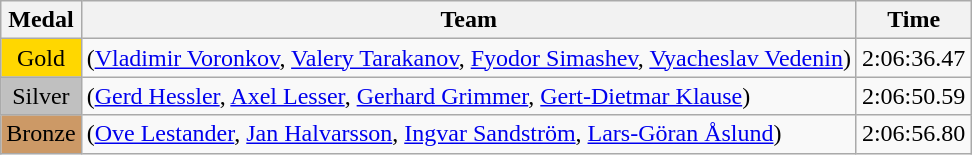<table class="wikitable">
<tr>
<th>Medal</th>
<th>Team</th>
<th>Time</th>
</tr>
<tr>
<td style="text-align:center;background-color:gold;">Gold</td>
<td> (<a href='#'>Vladimir Voronkov</a>, <a href='#'>Valery Tarakanov</a>, <a href='#'>Fyodor Simashev</a>, <a href='#'>Vyacheslav Vedenin</a>)</td>
<td>2:06:36.47</td>
</tr>
<tr>
<td style="text-align:center;background-color:silver;">Silver</td>
<td> (<a href='#'>Gerd Hessler</a>, <a href='#'>Axel Lesser</a>, <a href='#'>Gerhard Grimmer</a>, <a href='#'>Gert-Dietmar Klause</a>)</td>
<td>2:06:50.59</td>
</tr>
<tr>
<td style="text-align:center;background-color:#CC9966;">Bronze</td>
<td> (<a href='#'>Ove Lestander</a>, <a href='#'>Jan Halvarsson</a>, <a href='#'>Ingvar Sandström</a>, <a href='#'>Lars-Göran Åslund</a>)</td>
<td>2:06:56.80</td>
</tr>
</table>
